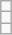<table class="wikitable">
<tr>
<td></td>
</tr>
<tr>
<td></td>
</tr>
<tr>
<td></td>
</tr>
</table>
